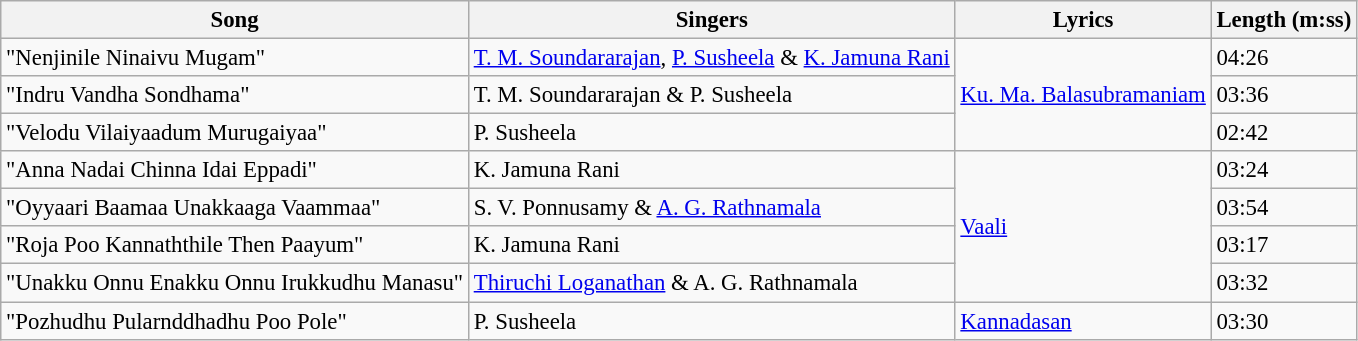<table class="wikitable" style="font-size:95%;">
<tr>
<th>Song</th>
<th>Singers</th>
<th>Lyrics</th>
<th>Length (m:ss)</th>
</tr>
<tr>
<td>"Nenjinile Ninaivu Mugam"</td>
<td><a href='#'>T. M. Soundararajan</a>, <a href='#'>P. Susheela</a> & <a href='#'>K. Jamuna Rani</a></td>
<td rowspan=3><a href='#'>Ku. Ma. Balasubramaniam</a></td>
<td>04:26</td>
</tr>
<tr>
<td>"Indru Vandha Sondhama"</td>
<td>T. M. Soundararajan & P. Susheela</td>
<td>03:36</td>
</tr>
<tr>
<td>"Velodu Vilaiyaadum Murugaiyaa"</td>
<td>P. Susheela</td>
<td>02:42</td>
</tr>
<tr>
<td>"Anna Nadai Chinna Idai Eppadi"</td>
<td>K. Jamuna Rani</td>
<td rowspan=4><a href='#'>Vaali</a></td>
<td>03:24</td>
</tr>
<tr>
<td>"Oyyaari Baamaa Unakkaaga Vaammaa"</td>
<td>S. V. Ponnusamy & <a href='#'>A. G. Rathnamala</a></td>
<td>03:54</td>
</tr>
<tr>
<td>"Roja Poo Kannaththile Then Paayum"</td>
<td>K. Jamuna Rani</td>
<td>03:17</td>
</tr>
<tr>
<td>"Unakku Onnu Enakku Onnu Irukkudhu Manasu"</td>
<td><a href='#'>Thiruchi Loganathan</a> & A. G. Rathnamala</td>
<td>03:32</td>
</tr>
<tr>
<td>"Pozhudhu Pularnddhadhu Poo Pole"</td>
<td>P. Susheela</td>
<td><a href='#'>Kannadasan</a></td>
<td>03:30</td>
</tr>
</table>
